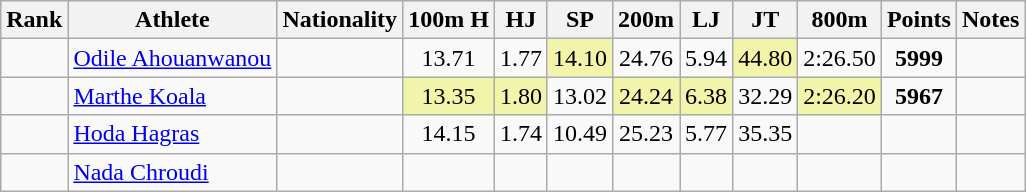<table class="wikitable sortable" style=" text-align:center">
<tr>
<th>Rank</th>
<th>Athlete</th>
<th>Nationality</th>
<th>100m H</th>
<th>HJ</th>
<th>SP</th>
<th>200m</th>
<th>LJ</th>
<th>JT</th>
<th>800m</th>
<th>Points</th>
<th>Notes</th>
</tr>
<tr>
<td></td>
<td align=left><a href='#'>Odile Ahouanwanou</a></td>
<td align=left></td>
<td>13.71</td>
<td>1.77</td>
<td bgcolor=#F2F5A9>14.10</td>
<td>24.76</td>
<td>5.94</td>
<td bgcolor=#F2F5A9>44.80</td>
<td>2:26.50</td>
<td><strong>5999</strong></td>
<td></td>
</tr>
<tr>
<td></td>
<td align=left><a href='#'>Marthe Koala</a></td>
<td align=left></td>
<td bgcolor=#F2F5A9>13.35</td>
<td bgcolor=#F2F5A9>1.80</td>
<td>13.02</td>
<td bgcolor=#F2F5A9>24.24</td>
<td bgcolor=#F2F5A9>6.38</td>
<td>32.29</td>
<td bgcolor=#F2F5A9>2:26.20</td>
<td><strong>5967</strong></td>
<td></td>
</tr>
<tr>
<td></td>
<td align=left><a href='#'>Hoda Hagras</a></td>
<td align=left></td>
<td>14.15</td>
<td>1.74</td>
<td>10.49</td>
<td>25.23</td>
<td>5.77</td>
<td>35.35</td>
<td></td>
<td><strong></strong></td>
<td></td>
</tr>
<tr>
<td></td>
<td align=left><a href='#'>Nada Chroudi</a></td>
<td align=left></td>
<td></td>
<td></td>
<td></td>
<td></td>
<td></td>
<td></td>
<td></td>
<td><strong></strong></td>
<td></td>
</tr>
</table>
